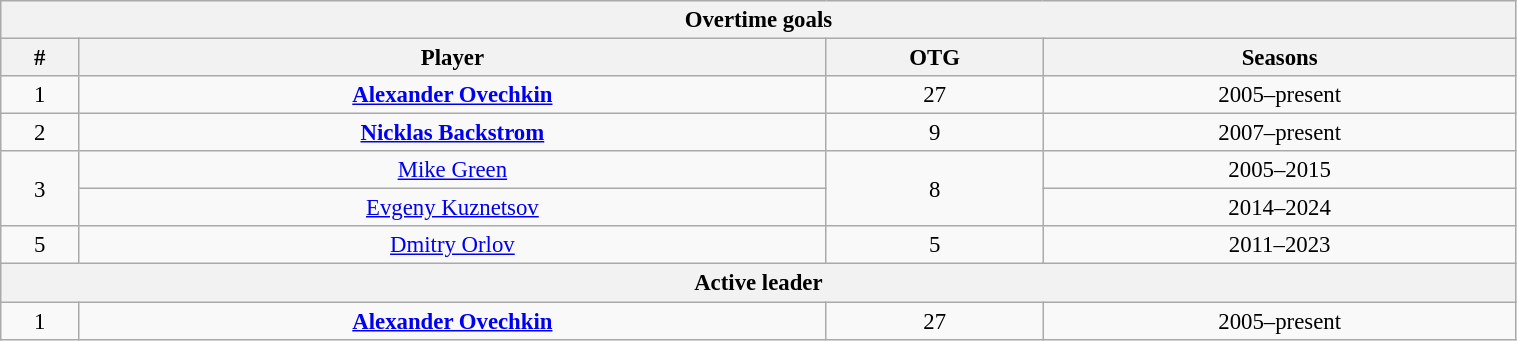<table class="wikitable" style="text-align: center; font-size: 95%" width="80%">
<tr>
<th colspan="4">Overtime goals</th>
</tr>
<tr>
<th>#</th>
<th>Player</th>
<th>OTG</th>
<th>Seasons</th>
</tr>
<tr>
<td>1</td>
<td><strong><a href='#'>Alexander Ovechkin</a></strong></td>
<td>27</td>
<td>2005–present</td>
</tr>
<tr>
<td>2</td>
<td><strong><a href='#'>Nicklas Backstrom</a></strong></td>
<td>9</td>
<td>2007–present</td>
</tr>
<tr>
<td rowspan="2">3</td>
<td><a href='#'>Mike Green</a></td>
<td rowspan="2">8</td>
<td>2005–2015</td>
</tr>
<tr>
<td><a href='#'>Evgeny Kuznetsov</a></td>
<td>2014–2024</td>
</tr>
<tr>
<td>5</td>
<td><a href='#'>Dmitry Orlov</a></td>
<td>5</td>
<td>2011–2023</td>
</tr>
<tr>
<th colspan="4">Active leader</th>
</tr>
<tr>
<td>1</td>
<td><strong><a href='#'>Alexander Ovechkin</a></strong></td>
<td>27</td>
<td>2005–present</td>
</tr>
</table>
